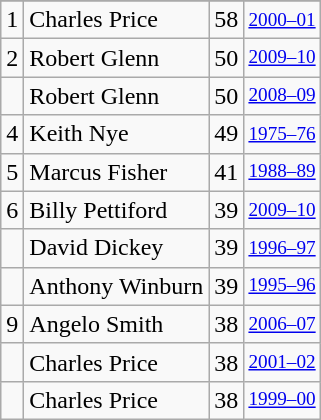<table class="wikitable">
<tr>
</tr>
<tr>
<td>1</td>
<td>Charles Price</td>
<td>58</td>
<td style="font-size:80%;"><a href='#'>2000–01</a></td>
</tr>
<tr>
<td>2</td>
<td>Robert Glenn</td>
<td>50</td>
<td style="font-size:80%;"><a href='#'>2009–10</a></td>
</tr>
<tr>
<td></td>
<td>Robert Glenn</td>
<td>50</td>
<td style="font-size:80%;"><a href='#'>2008–09</a></td>
</tr>
<tr>
<td>4</td>
<td>Keith Nye</td>
<td>49</td>
<td style="font-size:80%;"><a href='#'>1975–76</a></td>
</tr>
<tr>
<td>5</td>
<td>Marcus Fisher</td>
<td>41</td>
<td style="font-size:80%;"><a href='#'>1988–89</a></td>
</tr>
<tr>
<td>6</td>
<td>Billy Pettiford</td>
<td>39</td>
<td style="font-size:80%;"><a href='#'>2009–10</a></td>
</tr>
<tr>
<td></td>
<td>David Dickey</td>
<td>39</td>
<td style="font-size:80%;"><a href='#'>1996–97</a></td>
</tr>
<tr>
<td></td>
<td>Anthony Winburn</td>
<td>39</td>
<td style="font-size:80%;"><a href='#'>1995–96</a></td>
</tr>
<tr>
<td>9</td>
<td>Angelo Smith</td>
<td>38</td>
<td style="font-size:80%;"><a href='#'>2006–07</a></td>
</tr>
<tr>
<td></td>
<td>Charles Price</td>
<td>38</td>
<td style="font-size:80%;"><a href='#'>2001–02</a></td>
</tr>
<tr>
<td></td>
<td>Charles Price</td>
<td>38</td>
<td style="font-size:80%;"><a href='#'>1999–00</a></td>
</tr>
</table>
